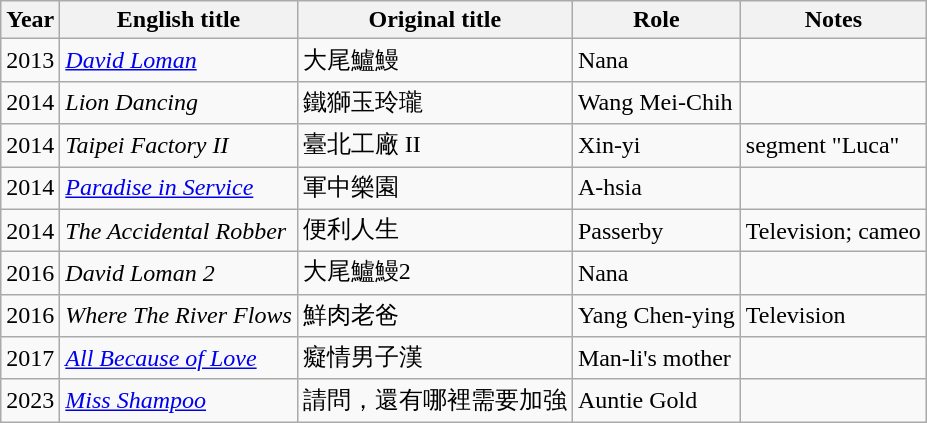<table class="wikitable sortable">
<tr>
<th>Year</th>
<th>English title</th>
<th>Original title</th>
<th>Role</th>
<th class="unsortable">Notes</th>
</tr>
<tr>
<td>2013</td>
<td><em><a href='#'>David Loman</a></em></td>
<td>大尾鱸鰻</td>
<td>Nana</td>
<td></td>
</tr>
<tr>
<td>2014</td>
<td><em>Lion Dancing</em></td>
<td>鐵獅玉玲瓏</td>
<td>Wang Mei-Chih</td>
<td></td>
</tr>
<tr>
<td>2014</td>
<td><em>Taipei Factory II</em></td>
<td>臺北工廠 II</td>
<td>Xin-yi</td>
<td>segment "Luca"</td>
</tr>
<tr>
<td>2014</td>
<td><em><a href='#'>Paradise in Service</a></em></td>
<td>軍中樂園</td>
<td>A-hsia</td>
<td></td>
</tr>
<tr>
<td>2014</td>
<td><em>The Accidental Robber</em></td>
<td>便利人生</td>
<td>Passerby</td>
<td>Television; cameo</td>
</tr>
<tr>
<td>2016</td>
<td><em>David Loman 2</em></td>
<td>大尾鱸鰻2</td>
<td>Nana</td>
<td></td>
</tr>
<tr>
<td>2016</td>
<td><em>Where The River Flows</em></td>
<td>鮮肉老爸</td>
<td>Yang Chen-ying</td>
<td>Television</td>
</tr>
<tr>
<td>2017</td>
<td><em><a href='#'>All Because of Love</a></em></td>
<td>癡情男子漢</td>
<td>Man-li's mother</td>
<td></td>
</tr>
<tr>
<td>2023</td>
<td><em><a href='#'>Miss Shampoo</a></em></td>
<td>請問，還有哪裡需要加強</td>
<td>Auntie Gold</td>
<td></td>
</tr>
</table>
